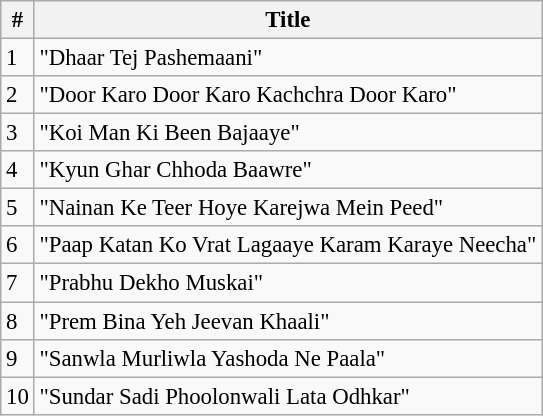<table class="wikitable" style="font-size:95%;">
<tr>
<th>#</th>
<th>Title</th>
</tr>
<tr>
<td>1</td>
<td>"Dhaar Tej Pashemaani"</td>
</tr>
<tr>
<td>2</td>
<td>"Door Karo Door Karo Kachchra Door Karo"</td>
</tr>
<tr>
<td>3</td>
<td>"Koi Man Ki Been Bajaaye"</td>
</tr>
<tr>
<td>4</td>
<td>"Kyun Ghar Chhoda Baawre"</td>
</tr>
<tr>
<td>5</td>
<td>"Nainan Ke Teer Hoye Karejwa Mein Peed"</td>
</tr>
<tr>
<td>6</td>
<td>"Paap Katan Ko Vrat Lagaaye Karam Karaye Neecha"</td>
</tr>
<tr>
<td>7</td>
<td>"Prabhu Dekho Muskai"</td>
</tr>
<tr>
<td>8</td>
<td>"Prem Bina Yeh Jeevan Khaali"</td>
</tr>
<tr>
<td>9</td>
<td>"Sanwla Murliwla Yashoda Ne Paala"</td>
</tr>
<tr>
<td>10</td>
<td>"Sundar Sadi Phoolonwali Lata Odhkar"</td>
</tr>
</table>
